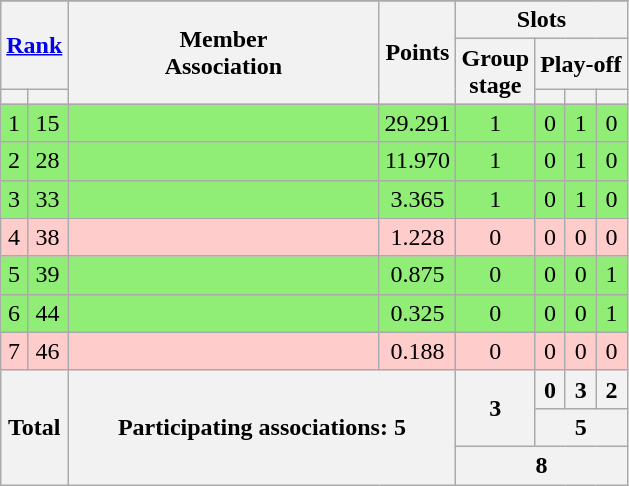<table class="wikitable" style="text-align:center">
<tr>
</tr>
<tr>
<th colspan=2 rowspan=2><a href='#'>Rank</a></th>
<th rowspan=3 width=200>Member<br>Association</th>
<th rowspan=3>Points</th>
<th colspan=4>Slots</th>
</tr>
<tr>
<th rowspan=2>Group<br>stage</th>
<th colspan=3>Play-off</th>
</tr>
<tr>
<th></th>
<th></th>
<th></th>
<th></th>
<th></th>
</tr>
<tr bgcolor=#90ee77>
<td>1</td>
<td>15</td>
<td align=left></td>
<td>29.291</td>
<td>1</td>
<td>0</td>
<td>1</td>
<td>0</td>
</tr>
<tr bgcolor=#90ee77>
<td>2</td>
<td>28</td>
<td align=left></td>
<td>11.970</td>
<td>1</td>
<td>0</td>
<td>1</td>
<td>0</td>
</tr>
<tr bgcolor=#90ee77>
<td>3</td>
<td>33</td>
<td align=left></td>
<td>3.365</td>
<td>1</td>
<td>0</td>
<td>1</td>
<td>0</td>
</tr>
<tr bgcolor=#ffcccc>
<td>4</td>
<td>38</td>
<td align=left></td>
<td>1.228</td>
<td>0</td>
<td>0</td>
<td>0</td>
<td>0</td>
</tr>
<tr bgcolor=#90ee77>
<td>5</td>
<td>39</td>
<td align=left></td>
<td>0.875</td>
<td>0</td>
<td>0</td>
<td>0</td>
<td>1</td>
</tr>
<tr bgcolor=#90ee77>
<td>6</td>
<td>44</td>
<td align=left></td>
<td>0.325</td>
<td>0</td>
<td>0</td>
<td>0</td>
<td>1</td>
</tr>
<tr bgcolor=#ffcccc>
<td>7</td>
<td>46</td>
<td align=left></td>
<td>0.188</td>
<td>0</td>
<td>0</td>
<td>0</td>
<td>0</td>
</tr>
<tr>
<th colspan=2 rowspan=3>Total</th>
<th colspan=2 rowspan=3>Participating associations: 5</th>
<th rowspan=2>3</th>
<th>0</th>
<th>3</th>
<th>2</th>
</tr>
<tr>
<th colspan=3>5</th>
</tr>
<tr>
<th colspan=4>8</th>
</tr>
</table>
